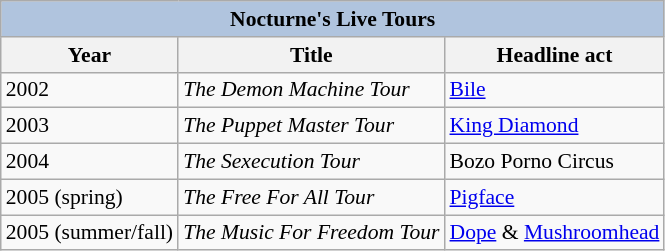<table class="wikitable" style="font-size: 90%;">
<tr>
<th colspan="4" style="background: LightSteelBlue;">Nocturne's Live Tours</th>
</tr>
<tr>
<th>Year</th>
<th>Title</th>
<th>Headline act</th>
</tr>
<tr>
<td>2002</td>
<td><em>The Demon Machine Tour</em></td>
<td><a href='#'>Bile</a></td>
</tr>
<tr>
<td>2003</td>
<td><em>The Puppet Master Tour</em></td>
<td><a href='#'>King Diamond</a></td>
</tr>
<tr>
<td>2004</td>
<td><em>The Sexecution Tour</em></td>
<td>Bozo Porno Circus</td>
</tr>
<tr>
<td>2005 (spring)</td>
<td><em>The Free For All Tour</em></td>
<td><a href='#'>Pigface</a></td>
</tr>
<tr>
<td>2005 (summer/fall)</td>
<td><em>The Music For Freedom Tour</em></td>
<td><a href='#'>Dope</a> & <a href='#'>Mushroomhead</a></td>
</tr>
</table>
